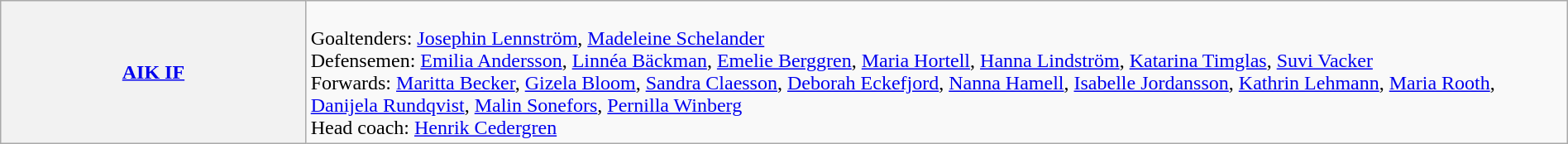<table class="wikitable" width="100%">
<tr align="left">
<th width="19.5%"><strong> <a href='#'>AIK IF</a></strong></th>
<td><br>Goaltenders: <a href='#'>Josephin Lennström</a>, <a href='#'>Madeleine Schelander</a><br>Defensemen: <a href='#'>Emilia Andersson</a>, <a href='#'>Linnéa Bäckman</a>, <a href='#'>Emelie Berggren</a>, <a href='#'>Maria Hortell</a>, <a href='#'>Hanna Lindström</a>, <a href='#'>Katarina Timglas</a>, <a href='#'>Suvi Vacker</a><br>Forwards: <a href='#'>Maritta Becker</a>, <a href='#'>Gizela Bloom</a>, <a href='#'>Sandra Claesson</a>, <a href='#'>Deborah Eckefjord</a>, <a href='#'>Nanna Hamell</a>, <a href='#'>Isabelle Jordansson</a>, <a href='#'>Kathrin Lehmann</a>, <a href='#'>Maria Rooth</a>, <a href='#'>Danijela Rundqvist</a>, <a href='#'>Malin Sonefors</a>, <a href='#'>Pernilla Winberg</a>
<div>
Head coach: <a href='#'>Henrik Cedergren</a>
</div></td>
</tr>
</table>
